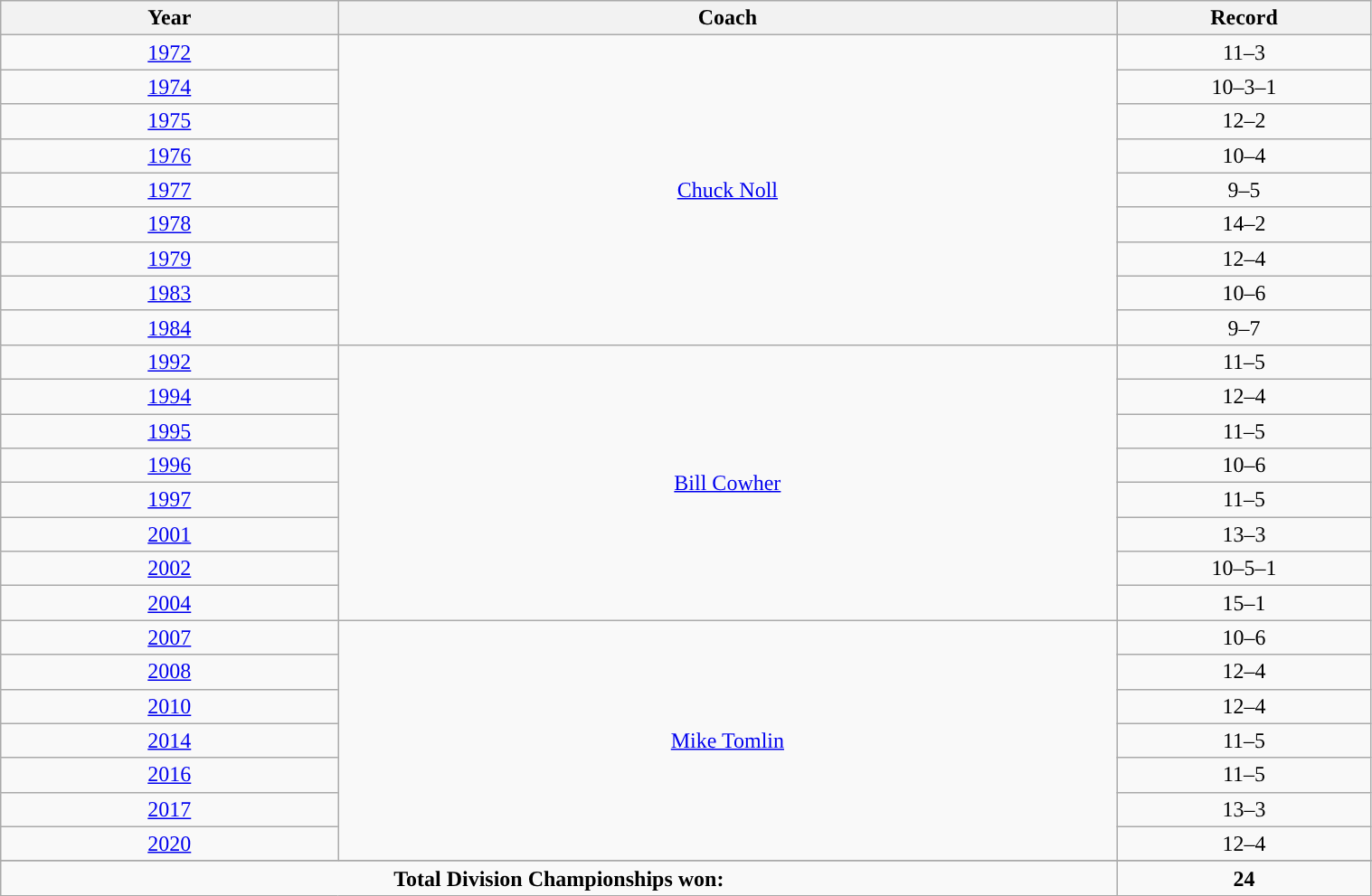<table class="wikitable" style="width:80%;text-align:center">
<tr>
<th>Year</th>
<th>Coach</th>
<th>Record</th>
</tr>
<tr>
<td><a href='#'>1972</a></td>
<td rowspan=9"><a href='#'>Chuck Noll</a></td>
<td>11–3</td>
</tr>
<tr>
<td><a href='#'>1974</a></td>
<td>10–3–1</td>
</tr>
<tr>
<td><a href='#'>1975</a></td>
<td>12–2</td>
</tr>
<tr>
<td><a href='#'>1976</a></td>
<td>10–4</td>
</tr>
<tr>
<td><a href='#'>1977</a></td>
<td>9–5</td>
</tr>
<tr>
<td><a href='#'>1978</a></td>
<td>14–2</td>
</tr>
<tr>
<td><a href='#'>1979</a></td>
<td>12–4</td>
</tr>
<tr>
<td><a href='#'>1983</a></td>
<td>10–6</td>
</tr>
<tr>
<td><a href='#'>1984</a></td>
<td>9–7</td>
</tr>
<tr>
<td><a href='#'>1992</a></td>
<td rowspan=8"><a href='#'>Bill Cowher</a></td>
<td>11–5</td>
</tr>
<tr>
<td><a href='#'>1994</a></td>
<td>12–4</td>
</tr>
<tr>
<td><a href='#'>1995</a></td>
<td>11–5</td>
</tr>
<tr>
<td><a href='#'>1996</a></td>
<td>10–6</td>
</tr>
<tr>
<td><a href='#'>1997</a></td>
<td>11–5</td>
</tr>
<tr>
<td><a href='#'>2001</a></td>
<td>13–3</td>
</tr>
<tr>
<td><a href='#'>2002</a></td>
<td>10–5–1</td>
</tr>
<tr>
<td><a href='#'>2004</a></td>
<td>15–1</td>
</tr>
<tr>
<td><a href='#'>2007</a></td>
<td rowspan="7"><a href='#'>Mike Tomlin</a></td>
<td>10–6</td>
</tr>
<tr>
<td><a href='#'>2008</a></td>
<td>12–4</td>
</tr>
<tr>
<td><a href='#'>2010</a></td>
<td>12–4</td>
</tr>
<tr>
<td><a href='#'>2014</a></td>
<td>11–5</td>
</tr>
<tr>
<td><a href='#'>2016</a></td>
<td>11–5</td>
</tr>
<tr>
<td><a href='#'>2017</a></td>
<td>13–3</td>
</tr>
<tr>
<td><a href='#'>2020</a></td>
<td>12–4</td>
</tr>
<tr>
</tr>
<tr>
<td colspan="2"><strong>Total Division Championships won:</strong></td>
<td colspan="2"><strong>24</strong></td>
</tr>
</table>
